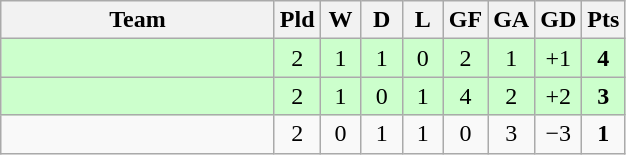<table class="wikitable" style="text-align: center;">
<tr>
<th width="175">Team</th>
<th width="20">Pld</th>
<th width="20">W</th>
<th width="20">D</th>
<th width="20">L</th>
<th width="20">GF</th>
<th width="20">GA</th>
<th width="20">GD</th>
<th width="20">Pts</th>
</tr>
<tr bgcolor=#ccffcc>
<td align=left></td>
<td>2</td>
<td>1</td>
<td>1</td>
<td>0</td>
<td>2</td>
<td>1</td>
<td>+1</td>
<td><strong>4</strong></td>
</tr>
<tr bgcolor=#ccffcc>
<td align=left></td>
<td>2</td>
<td>1</td>
<td>0</td>
<td>1</td>
<td>4</td>
<td>2</td>
<td>+2</td>
<td><strong>3</strong></td>
</tr>
<tr>
<td align=left></td>
<td>2</td>
<td>0</td>
<td>1</td>
<td>1</td>
<td>0</td>
<td>3</td>
<td>−3</td>
<td><strong>1</strong></td>
</tr>
</table>
